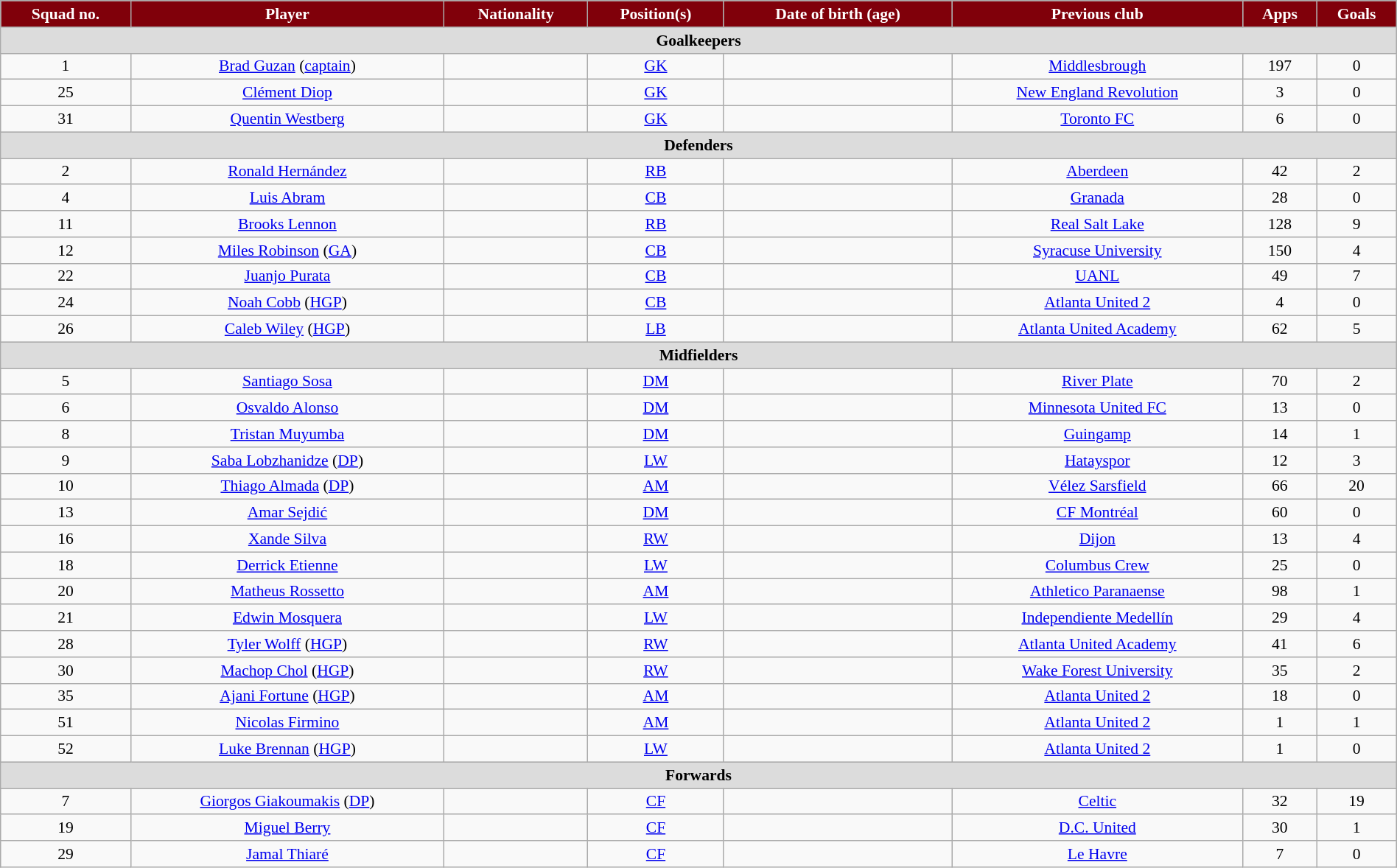<table class="wikitable" style="text-align:center; font-size:90%; width:100%;">
<tr>
<th style="background:#80000a; color:#fff; text-align:center;">Squad no.</th>
<th style="background:#80000a; color:#fff; text-align:center;">Player</th>
<th style="background:#80000a; color:#fff; text-align:center;">Nationality</th>
<th style="background:#80000a; color:#fff; text-align:center;">Position(s)</th>
<th style="background:#80000a; color:#fff; text-align:center;">Date of birth (age)</th>
<th style="background:#80000a; color:#fff; text-align:center;">Previous club</th>
<th style="background:#80000a; color:#fff; text-align:center;">Apps</th>
<th style="background:#80000a; color:#fff; text-align:center;">Goals</th>
</tr>
<tr>
<th colspan="8" style="background:#dcdcdc; text-align:center;">Goalkeepers</th>
</tr>
<tr>
<td>1</td>
<td><a href='#'>Brad Guzan</a> (<a href='#'>captain</a>)</td>
<td></td>
<td><a href='#'>GK</a></td>
<td></td>
<td> <a href='#'>Middlesbrough</a></td>
<td>197</td>
<td>0</td>
</tr>
<tr>
<td>25</td>
<td><a href='#'>Clément Diop</a></td>
<td></td>
<td><a href='#'>GK</a></td>
<td></td>
<td> <a href='#'>New England Revolution</a></td>
<td>3</td>
<td>0</td>
</tr>
<tr>
<td>31</td>
<td><a href='#'>Quentin Westberg</a></td>
<td></td>
<td><a href='#'>GK</a></td>
<td></td>
<td> <a href='#'>Toronto FC</a></td>
<td>6</td>
<td>0</td>
</tr>
<tr>
<th colspan="8" style="background:#dcdcdc; text-align:center;">Defenders</th>
</tr>
<tr>
<td>2</td>
<td><a href='#'>Ronald Hernández</a></td>
<td></td>
<td><a href='#'>RB</a></td>
<td></td>
<td> <a href='#'>Aberdeen</a></td>
<td>42</td>
<td>2</td>
</tr>
<tr>
<td>4</td>
<td><a href='#'>Luis Abram</a></td>
<td></td>
<td><a href='#'>CB</a></td>
<td></td>
<td> <a href='#'>Granada</a></td>
<td>28</td>
<td>0</td>
</tr>
<tr>
<td>11</td>
<td><a href='#'>Brooks Lennon</a></td>
<td></td>
<td><a href='#'>RB</a></td>
<td></td>
<td> <a href='#'>Real Salt Lake</a></td>
<td>128</td>
<td>9</td>
</tr>
<tr>
<td>12</td>
<td><a href='#'>Miles Robinson</a> (<a href='#'>GA</a>)</td>
<td></td>
<td><a href='#'>CB</a></td>
<td></td>
<td> <a href='#'>Syracuse University</a></td>
<td>150</td>
<td>4</td>
</tr>
<tr>
<td>22</td>
<td><a href='#'>Juanjo Purata</a></td>
<td></td>
<td><a href='#'>CB</a></td>
<td></td>
<td> <a href='#'>UANL</a></td>
<td>49</td>
<td>7</td>
</tr>
<tr>
<td>24</td>
<td><a href='#'>Noah Cobb</a> (<a href='#'>HGP</a>)</td>
<td></td>
<td><a href='#'>CB</a></td>
<td></td>
<td> <a href='#'>Atlanta United 2</a></td>
<td>4</td>
<td>0</td>
</tr>
<tr>
<td>26</td>
<td><a href='#'>Caleb Wiley</a> (<a href='#'>HGP</a>)</td>
<td></td>
<td><a href='#'>LB</a></td>
<td></td>
<td> <a href='#'>Atlanta United Academy</a></td>
<td>62</td>
<td>5</td>
</tr>
<tr>
<th colspan="8" style="background:#dcdcdc; text-align:center;">Midfielders</th>
</tr>
<tr>
<td>5</td>
<td><a href='#'>Santiago Sosa</a></td>
<td></td>
<td><a href='#'>DM</a></td>
<td></td>
<td> <a href='#'>River Plate</a></td>
<td>70</td>
<td>2</td>
</tr>
<tr>
<td>6</td>
<td><a href='#'>Osvaldo Alonso</a></td>
<td></td>
<td><a href='#'>DM</a></td>
<td></td>
<td> <a href='#'>Minnesota United FC</a></td>
<td>13</td>
<td>0</td>
</tr>
<tr>
<td>8</td>
<td><a href='#'>Tristan Muyumba</a></td>
<td></td>
<td><a href='#'>DM</a></td>
<td></td>
<td> <a href='#'>Guingamp</a></td>
<td>14</td>
<td>1</td>
</tr>
<tr>
<td>9</td>
<td><a href='#'>Saba Lobzhanidze</a> (<a href='#'>DP</a>)</td>
<td></td>
<td><a href='#'>LW</a></td>
<td></td>
<td> <a href='#'>Hatayspor</a></td>
<td>12</td>
<td>3</td>
</tr>
<tr>
<td>10</td>
<td><a href='#'>Thiago Almada</a> (<a href='#'>DP</a>)</td>
<td></td>
<td><a href='#'>AM</a></td>
<td></td>
<td> <a href='#'>Vélez Sarsfield</a></td>
<td>66</td>
<td>20</td>
</tr>
<tr>
<td>13</td>
<td><a href='#'>Amar Sejdić</a></td>
<td></td>
<td><a href='#'>DM</a></td>
<td></td>
<td> <a href='#'>CF Montréal</a></td>
<td>60</td>
<td>0</td>
</tr>
<tr>
<td>16</td>
<td><a href='#'>Xande Silva</a></td>
<td></td>
<td><a href='#'>RW</a></td>
<td></td>
<td> <a href='#'>Dijon</a></td>
<td>13</td>
<td>4</td>
</tr>
<tr>
<td>18</td>
<td><a href='#'>Derrick Etienne</a></td>
<td></td>
<td><a href='#'>LW</a></td>
<td></td>
<td> <a href='#'>Columbus Crew</a></td>
<td>25</td>
<td>0</td>
</tr>
<tr>
<td>20</td>
<td><a href='#'>Matheus Rossetto</a></td>
<td></td>
<td><a href='#'>AM</a></td>
<td></td>
<td> <a href='#'>Athletico Paranaense</a></td>
<td>98</td>
<td>1</td>
</tr>
<tr>
<td>21</td>
<td><a href='#'>Edwin Mosquera</a></td>
<td></td>
<td><a href='#'>LW</a></td>
<td></td>
<td> <a href='#'>Independiente Medellín</a></td>
<td>29</td>
<td>4</td>
</tr>
<tr>
<td>28</td>
<td><a href='#'>Tyler Wolff</a> (<a href='#'>HGP</a>)</td>
<td></td>
<td><a href='#'>RW</a></td>
<td></td>
<td> <a href='#'>Atlanta United Academy</a></td>
<td>41</td>
<td>6</td>
</tr>
<tr>
<td>30</td>
<td><a href='#'>Machop Chol</a> (<a href='#'>HGP</a>)</td>
<td></td>
<td><a href='#'>RW</a></td>
<td></td>
<td> <a href='#'>Wake Forest University</a></td>
<td>35</td>
<td>2</td>
</tr>
<tr>
<td>35</td>
<td><a href='#'>Ajani Fortune</a> (<a href='#'>HGP</a>)</td>
<td></td>
<td><a href='#'>AM</a></td>
<td></td>
<td> <a href='#'>Atlanta United 2</a></td>
<td>18</td>
<td>0</td>
</tr>
<tr>
<td>51</td>
<td><a href='#'>Nicolas Firmino</a></td>
<td></td>
<td><a href='#'>AM</a></td>
<td></td>
<td> <a href='#'>Atlanta United 2</a></td>
<td>1</td>
<td>1</td>
</tr>
<tr>
<td>52</td>
<td><a href='#'>Luke Brennan</a> (<a href='#'>HGP</a>)</td>
<td></td>
<td><a href='#'>LW</a></td>
<td></td>
<td> <a href='#'>Atlanta United 2</a></td>
<td>1</td>
<td>0</td>
</tr>
<tr>
<th colspan="8" style="background:#dcdcdc; text-align:center;">Forwards</th>
</tr>
<tr>
<td>7</td>
<td><a href='#'>Giorgos Giakoumakis</a> (<a href='#'>DP</a>)</td>
<td></td>
<td><a href='#'>CF</a></td>
<td></td>
<td> <a href='#'>Celtic</a></td>
<td>32</td>
<td>19</td>
</tr>
<tr>
<td>19</td>
<td><a href='#'>Miguel Berry</a></td>
<td></td>
<td><a href='#'>CF</a></td>
<td></td>
<td> <a href='#'>D.C. United</a></td>
<td>30</td>
<td>1</td>
</tr>
<tr>
<td>29</td>
<td><a href='#'>Jamal Thiaré</a></td>
<td></td>
<td><a href='#'>CF</a></td>
<td></td>
<td> <a href='#'>Le Havre</a></td>
<td>7</td>
<td>0</td>
</tr>
</table>
